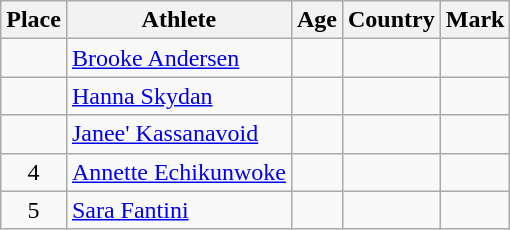<table class="wikitable mw-datatable sortable">
<tr>
<th>Place</th>
<th>Athlete</th>
<th>Age</th>
<th>Country</th>
<th>Mark</th>
</tr>
<tr>
<td align=center></td>
<td><a href='#'>Brooke Andersen</a></td>
<td></td>
<td></td>
<td></td>
</tr>
<tr>
<td align=center></td>
<td><a href='#'>Hanna Skydan</a></td>
<td></td>
<td></td>
<td></td>
</tr>
<tr>
<td align=center></td>
<td><a href='#'>Janee' Kassanavoid</a></td>
<td></td>
<td></td>
<td></td>
</tr>
<tr>
<td align=center>4</td>
<td><a href='#'>Annette Echikunwoke</a></td>
<td></td>
<td></td>
<td></td>
</tr>
<tr>
<td align=center>5</td>
<td><a href='#'>Sara Fantini</a></td>
<td></td>
<td></td>
<td></td>
</tr>
</table>
